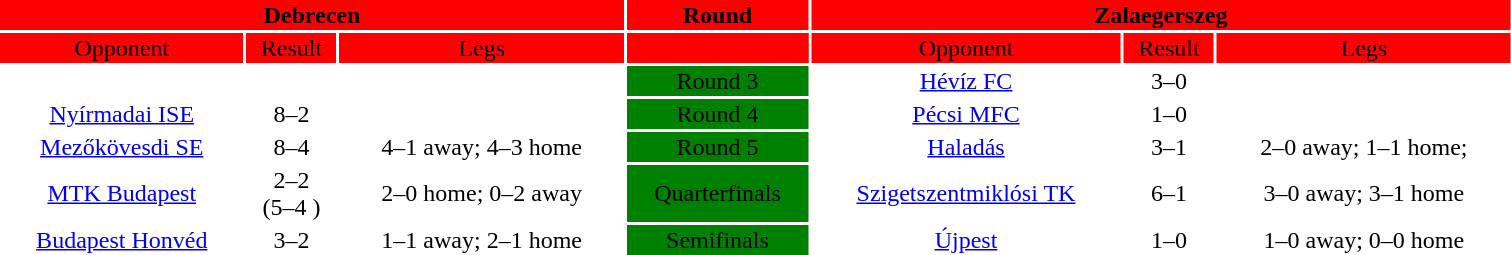<table width="80%" style="text-align:center">
<tr valign=top bgcolor=red>
<th colspan=3 style="width:1*">Debrecen</th>
<th><strong>Round</strong></th>
<th colspan=3 style="width:1*">Zalaegerszeg</th>
</tr>
<tr valign=top bgcolor=red>
<td>Opponent</td>
<td>Result</td>
<td>Legs</td>
<td bgcolor=red></td>
<td>Opponent</td>
<td>Result</td>
<td>Legs</td>
</tr>
<tr>
<td></td>
<td></td>
<td></td>
<td bgcolor=green>Round 3</td>
<td><a href='#'>Hévíz FC</a></td>
<td>3–0</td>
<td></td>
</tr>
<tr>
<td><a href='#'>Nyírmadai ISE</a></td>
<td>8–2</td>
<td></td>
<td bgcolor=green>Round 4</td>
<td><a href='#'>Pécsi MFC</a></td>
<td>1–0</td>
<td></td>
</tr>
<tr>
<td><a href='#'>Mezőkövesdi SE</a></td>
<td>8–4</td>
<td>4–1 away; 4–3 home</td>
<td bgcolor=green>Round 5</td>
<td><a href='#'>Haladás</a></td>
<td>3–1</td>
<td>2–0 away; 1–1 home;</td>
</tr>
<tr>
<td><a href='#'>MTK Budapest</a></td>
<td>2–2<br>(5–4 )</td>
<td>2–0 home; 0–2 away</td>
<td bgcolor=green>Quarterfinals</td>
<td><a href='#'>Szigetszentmiklósi TK</a></td>
<td>6–1</td>
<td>3–0 away; 3–1 home</td>
</tr>
<tr>
<td><a href='#'>Budapest Honvéd</a></td>
<td>3–2</td>
<td>1–1 away; 2–1 home</td>
<td bgcolor=green>Semifinals</td>
<td><a href='#'>Újpest</a></td>
<td>1–0</td>
<td>1–0 away; 0–0 home</td>
</tr>
</table>
